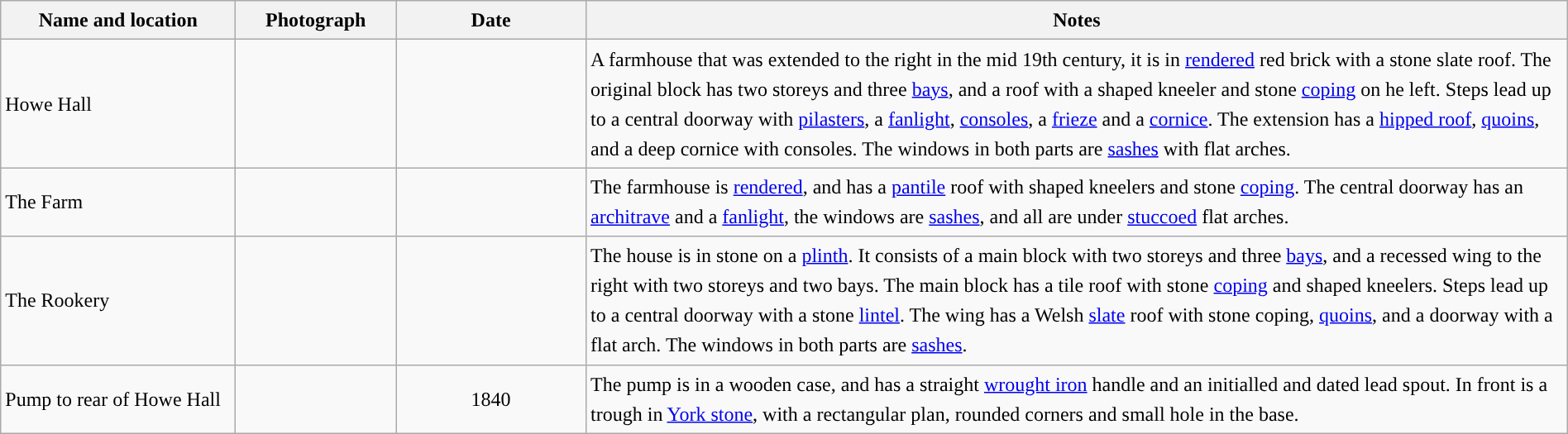<table class="wikitable sortable plainrowheaders" style="width:100%;border:0px;text-align:left;line-height:150%;">
<tr>
<th scope="col"  style="width:150px">Name and location</th>
<th scope="col"  style="width:100px" class="unsortable">Photograph</th>
<th scope="col"  style="width:120px">Date</th>
<th scope="col"  style="width:650px" class="unsortable">Notes</th>
</tr>
<tr>
<td>Howe Hall<br><small></small></td>
<td></td>
<td align="center"></td>
<td>A farmhouse that was extended to the right in the mid 19th century, it is in <a href='#'>rendered</a> red brick with a stone slate roof. The original block has two storeys and three <a href='#'>bays</a>, and a roof with a shaped kneeler and stone <a href='#'>coping</a> on he left. Steps lead up to a central doorway with <a href='#'>pilasters</a>, a <a href='#'>fanlight</a>, <a href='#'>consoles</a>, a <a href='#'>frieze</a> and a <a href='#'>cornice</a>. The extension has a <a href='#'>hipped roof</a>, <a href='#'>quoins</a>, and a deep cornice with consoles. The windows in both parts are <a href='#'>sashes</a> with flat arches.</td>
</tr>
<tr>
<td>The Farm<br><small></small></td>
<td></td>
<td align="center"></td>
<td>The farmhouse is <a href='#'>rendered</a>, and has a <a href='#'>pantile</a> roof with shaped kneelers and stone <a href='#'>coping</a>. The central doorway has an <a href='#'>architrave</a> and a <a href='#'>fanlight</a>, the windows are <a href='#'>sashes</a>, and all are under <a href='#'>stuccoed</a> flat arches.</td>
</tr>
<tr>
<td>The Rookery<br><small></small></td>
<td></td>
<td align="center"></td>
<td>The house is in stone on a <a href='#'>plinth</a>.  It consists of a main block with two storeys and three <a href='#'>bays</a>, and a recessed wing to the right with two storeys and two bays. The main block has a tile roof with stone <a href='#'>coping</a> and shaped kneelers. Steps lead up to a central doorway with a stone <a href='#'>lintel</a>. The wing has a Welsh <a href='#'>slate</a> roof with stone coping, <a href='#'>quoins</a>, and a doorway with a flat arch. The windows in both parts are <a href='#'>sashes</a>.</td>
</tr>
<tr>
<td>Pump to rear of Howe Hall<br><small></small></td>
<td></td>
<td align="center">1840</td>
<td>The pump is in a wooden case, and has a straight <a href='#'>wrought iron</a> handle and an initialled and dated lead spout. In front is a trough in <a href='#'>York stone</a>, with a rectangular plan, rounded corners and small hole in the base.</td>
</tr>
<tr>
</tr>
</table>
